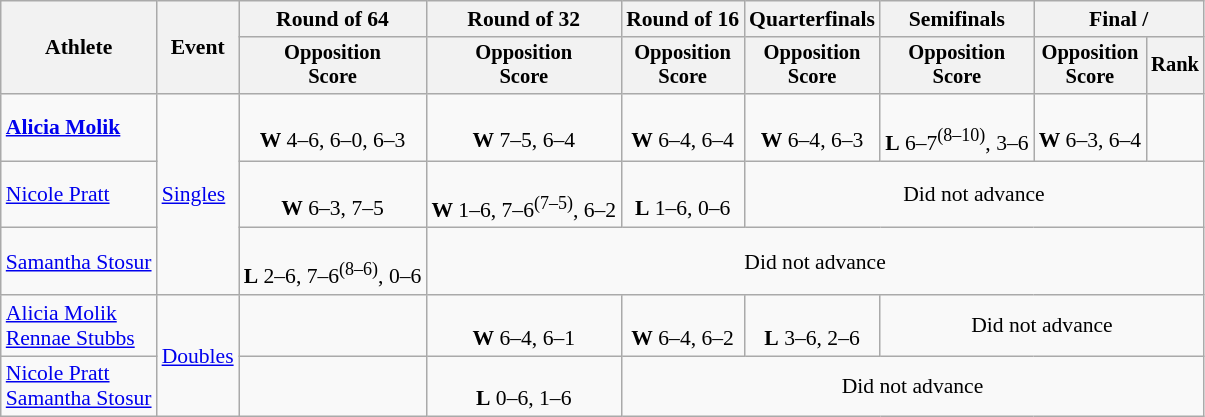<table class=wikitable style="font-size:90%">
<tr>
<th rowspan="2">Athlete</th>
<th rowspan="2">Event</th>
<th>Round of 64</th>
<th>Round of 32</th>
<th>Round of 16</th>
<th>Quarterfinals</th>
<th>Semifinals</th>
<th colspan=2>Final / </th>
</tr>
<tr style="font-size:95%">
<th>Opposition<br>Score</th>
<th>Opposition<br>Score</th>
<th>Opposition<br>Score</th>
<th>Opposition<br>Score</th>
<th>Opposition<br>Score</th>
<th>Opposition<br>Score</th>
<th>Rank</th>
</tr>
<tr align=center>
<td align=left><strong><a href='#'>Alicia Molik</a></strong></td>
<td align=left rowspan=3><a href='#'>Singles</a></td>
<td><br><strong>W</strong> 4–6, 6–0, 6–3</td>
<td><br><strong>W</strong> 7–5, 6–4</td>
<td><br><strong>W</strong> 6–4, 6–4</td>
<td><br><strong>W</strong> 6–4, 6–3</td>
<td><br><strong>L</strong> 6–7<sup>(8–10)</sup>, 3–6</td>
<td><br><strong>W</strong> 6–3, 6–4</td>
<td></td>
</tr>
<tr align=center>
<td align=left><a href='#'>Nicole Pratt</a></td>
<td><br><strong>W</strong> 6–3, 7–5</td>
<td><br><strong>W</strong> 1–6, 7–6<sup>(7–5)</sup>, 6–2</td>
<td><br><strong>L</strong> 1–6, 0–6</td>
<td colspan=4>Did not advance</td>
</tr>
<tr align=center>
<td align=left><a href='#'>Samantha Stosur</a></td>
<td><br><strong>L</strong> 2–6, 7–6<sup>(8–6)</sup>, 0–6</td>
<td colspan=6>Did not advance</td>
</tr>
<tr align=center>
<td align=left><a href='#'>Alicia Molik</a><br><a href='#'>Rennae Stubbs</a></td>
<td align=left rowspan=2><a href='#'>Doubles</a></td>
<td></td>
<td><br><strong>W</strong> 6–4, 6–1</td>
<td><br><strong>W</strong> 6–4, 6–2</td>
<td><br><strong>L</strong> 3–6, 2–6</td>
<td colspan=3>Did not advance</td>
</tr>
<tr align=center>
<td align=left><a href='#'>Nicole Pratt</a><br><a href='#'>Samantha Stosur</a></td>
<td></td>
<td><br><strong>L</strong> 0–6, 1–6</td>
<td colspan=5>Did not advance</td>
</tr>
</table>
